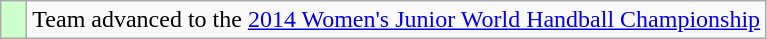<table class="wikitable" style="text-align: center;">
<tr>
<td width=10px bgcolor=#ccffcc></td>
<td>Team advanced to the <a href='#'>2014 Women's Junior World Handball Championship</a></td>
</tr>
</table>
